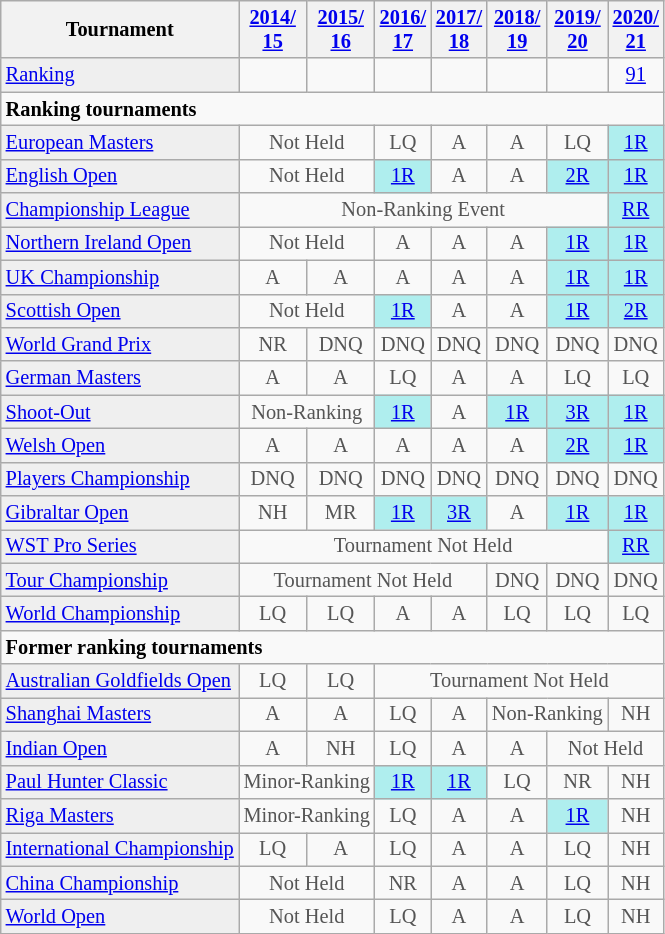<table class="wikitable"  style="font-size:85%;">
<tr>
<th>Tournament</th>
<th><a href='#'>2014/<br>15</a></th>
<th><a href='#'>2015/<br>16</a></th>
<th><a href='#'>2016/<br>17</a></th>
<th><a href='#'>2017/<br>18</a></th>
<th><a href='#'>2018/<br>19</a></th>
<th><a href='#'>2019/<br>20</a></th>
<th><a href='#'>2020/<br>21</a></th>
</tr>
<tr>
<td style="background:#EFEFEF;"><a href='#'>Ranking</a></td>
<td align="center"></td>
<td align="center"></td>
<td align="center"></td>
<td align="center"></td>
<td align="center"></td>
<td align="center"></td>
<td align="center"><a href='#'>91</a></td>
</tr>
<tr>
<td colspan="10"><strong>Ranking tournaments</strong></td>
</tr>
<tr>
<td style="background:#EFEFEF;"><a href='#'>European Masters</a></td>
<td align="center" colspan="2" style="color:#555555;">Not Held</td>
<td align="center" style="color:#555555;">LQ</td>
<td align="center" style="color:#555555;">A</td>
<td align="center" style="color:#555555;">A</td>
<td align="center" style="color:#555555;">LQ</td>
<td align="center" style="background:#afeeee;"><a href='#'>1R</a></td>
</tr>
<tr>
<td style="background:#EFEFEF;"><a href='#'>English Open</a></td>
<td align="center" colspan="2" style="color:#555555;">Not Held</td>
<td align="center" style="background:#afeeee;"><a href='#'>1R</a></td>
<td align="center" style="color:#555555;">A</td>
<td align="center" style="color:#555555;">A</td>
<td align="center" style="background:#afeeee;"><a href='#'>2R</a></td>
<td align="center" style="background:#afeeee;"><a href='#'>1R</a></td>
</tr>
<tr>
<td style="background:#EFEFEF;"><a href='#'>Championship League</a></td>
<td align="center" colspan="6" style="color:#555555;">Non-Ranking Event</td>
<td align="center" style="background:#afeeee;"><a href='#'>RR</a></td>
</tr>
<tr>
<td style="background:#EFEFEF;"><a href='#'>Northern Ireland Open</a></td>
<td align="center" colspan="2" style="color:#555555;">Not Held</td>
<td align="center" style="color:#555555;">A</td>
<td align="center" style="color:#555555;">A</td>
<td align="center" style="color:#555555;">A</td>
<td align="center" style="background:#afeeee;"><a href='#'>1R</a></td>
<td align="center" style="background:#afeeee;"><a href='#'>1R</a></td>
</tr>
<tr>
<td style="background:#EFEFEF;"><a href='#'>UK Championship</a></td>
<td align="center" style="color:#555555;">A</td>
<td align="center" style="color:#555555;">A</td>
<td align="center" style="color:#555555;">A</td>
<td align="center" style="color:#555555;">A</td>
<td align="center" style="color:#555555;">A</td>
<td align="center" style="background:#afeeee;"><a href='#'>1R</a></td>
<td align="center" style="background:#afeeee;"><a href='#'>1R</a></td>
</tr>
<tr>
<td style="background:#EFEFEF;"><a href='#'>Scottish Open</a></td>
<td align="center" colspan="2" style="color:#555555;">Not Held</td>
<td align="center" style="background:#afeeee;"><a href='#'>1R</a></td>
<td align="center" style="color:#555555;">A</td>
<td align="center" style="color:#555555;">A</td>
<td align="center" style="background:#afeeee;"><a href='#'>1R</a></td>
<td align="center" style="background:#afeeee;"><a href='#'>2R</a></td>
</tr>
<tr>
<td style="background:#EFEFEF;"><a href='#'>World Grand Prix</a></td>
<td align="center" style="color:#555555;">NR</td>
<td align="center" style="color:#555555;">DNQ</td>
<td align="center" style="color:#555555;">DNQ</td>
<td align="center" style="color:#555555;">DNQ</td>
<td align="center" style="color:#555555;">DNQ</td>
<td align="center" style="color:#555555;">DNQ</td>
<td align="center" style="color:#555555;">DNQ</td>
</tr>
<tr>
<td style="background:#EFEFEF;"><a href='#'>German Masters</a></td>
<td align="center" style="color:#555555;">A</td>
<td align="center" style="color:#555555;">A</td>
<td align="center" style="color:#555555;">LQ</td>
<td align="center" style="color:#555555;">A</td>
<td align="center" style="color:#555555;">A</td>
<td align="center" style="color:#555555;">LQ</td>
<td align="center" style="color:#555555;">LQ</td>
</tr>
<tr>
<td style="background:#EFEFEF;"><a href='#'>Shoot-Out</a></td>
<td align="center" colspan="2" style="color:#555555;">Non-Ranking</td>
<td align="center" style="background:#afeeee;"><a href='#'>1R</a></td>
<td align="center" style="color:#555555;">A</td>
<td align="center" style="background:#afeeee;"><a href='#'>1R</a></td>
<td align="center" style="background:#afeeee;"><a href='#'>3R</a></td>
<td align="center" style="background:#afeeee;"><a href='#'>1R</a></td>
</tr>
<tr>
<td style="background:#EFEFEF;"><a href='#'>Welsh Open</a></td>
<td align="center" style="color:#555555;">A</td>
<td align="center" style="color:#555555;">A</td>
<td align="center" style="color:#555555;">A</td>
<td align="center" style="color:#555555;">A</td>
<td align="center" style="color:#555555;">A</td>
<td align="center" style="background:#afeeee;"><a href='#'>2R</a></td>
<td align="center" style="background:#afeeee;"><a href='#'>1R</a></td>
</tr>
<tr>
<td style="background:#EFEFEF;"><a href='#'>Players Championship</a></td>
<td align="center" style="color:#555555;">DNQ</td>
<td align="center" style="color:#555555;">DNQ</td>
<td align="center" style="color:#555555;">DNQ</td>
<td align="center" style="color:#555555;">DNQ</td>
<td align="center" style="color:#555555;">DNQ</td>
<td align="center" style="color:#555555;">DNQ</td>
<td align="center" style="color:#555555;">DNQ</td>
</tr>
<tr>
<td style="background:#EFEFEF;"><a href='#'>Gibraltar Open</a></td>
<td align="center" style="color:#555555;">NH</td>
<td align="center" style="color:#555555;">MR</td>
<td align="center" style="background:#afeeee;"><a href='#'>1R</a></td>
<td align="center" style="background:#afeeee;"><a href='#'>3R</a></td>
<td align="center" style="color:#555555;">A</td>
<td align="center" style="background:#afeeee;"><a href='#'>1R</a></td>
<td align="center" style="background:#afeeee;"><a href='#'>1R</a></td>
</tr>
<tr>
<td style="background:#EFEFEF;"><a href='#'>WST Pro Series</a></td>
<td align="center" colspan="6" style="color:#555555;">Tournament Not Held</td>
<td align="center" style="background:#afeeee;"><a href='#'>RR</a></td>
</tr>
<tr>
<td style="background:#EFEFEF;"><a href='#'>Tour Championship</a></td>
<td align="center" colspan="4" style="color:#555555;">Tournament Not Held</td>
<td align="center" style="color:#555555;">DNQ</td>
<td align="center" style="color:#555555;">DNQ</td>
<td align="center" style="color:#555555;">DNQ</td>
</tr>
<tr>
<td style="background:#EFEFEF;"><a href='#'>World Championship</a></td>
<td align="center" style="color:#555555;">LQ</td>
<td align="center" style="color:#555555;">LQ</td>
<td align="center" style="color:#555555;">A</td>
<td align="center" style="color:#555555;">A</td>
<td align="center" style="color:#555555;">LQ</td>
<td align="center" style="color:#555555;">LQ</td>
<td align="center" style="color:#555555;">LQ</td>
</tr>
<tr>
<td colspan="10"><strong>Former ranking tournaments</strong></td>
</tr>
<tr>
<td style="background:#EFEFEF;"><a href='#'>Australian Goldfields Open</a></td>
<td align="center" style="color:#555555;">LQ</td>
<td align="center" style="color:#555555;">LQ</td>
<td align="center" colspan="10" style="color:#555555;">Tournament Not Held</td>
</tr>
<tr>
<td style="background:#EFEFEF;"><a href='#'>Shanghai Masters</a></td>
<td align="center" style="color:#555555;">A</td>
<td align="center" style="color:#555555;">A</td>
<td align="center" style="color:#555555;">LQ</td>
<td align="center" style="color:#555555;">A</td>
<td align="center" colspan="2" style="color:#555555;">Non-Ranking</td>
<td align="center" style="color:#555555;">NH</td>
</tr>
<tr>
<td style="background:#EFEFEF;"><a href='#'>Indian Open</a></td>
<td align="center" style="color:#555555;">A</td>
<td align="center" style="color:#555555;">NH</td>
<td align="center" style="color:#555555;">LQ</td>
<td align="center" style="color:#555555;">A</td>
<td align="center" style="color:#555555;">A</td>
<td align="center" colspan="2" style="color:#555555;">Not Held</td>
</tr>
<tr>
<td style="background:#EFEFEF;"><a href='#'>Paul Hunter Classic</a></td>
<td align="center" colspan="2" style="color:#555555;">Minor-Ranking</td>
<td align="center" style="background:#afeeee;"><a href='#'>1R</a></td>
<td align="center" style="background:#afeeee;"><a href='#'>1R</a></td>
<td align="center" style="color:#555555;">LQ</td>
<td align="center" style="color:#555555;">NR</td>
<td align="center" style="color:#555555;">NH</td>
</tr>
<tr>
<td style="background:#EFEFEF;"><a href='#'>Riga Masters</a></td>
<td align="center" colspan="2" style="color:#555555;">Minor-Ranking</td>
<td align="center" style="color:#555555;">LQ</td>
<td align="center" style="color:#555555;">A</td>
<td align="center" style="color:#555555;">A</td>
<td align="center" style="background:#afeeee;"><a href='#'>1R</a></td>
<td align="center" style="color:#555555;">NH</td>
</tr>
<tr>
<td style="background:#EFEFEF;"><a href='#'>International Championship</a></td>
<td align="center" style="color:#555555;">LQ</td>
<td align="center" style="color:#555555;">A</td>
<td align="center" style="color:#555555;">LQ</td>
<td align="center" style="color:#555555;">A</td>
<td align="center" style="color:#555555;">A</td>
<td align="center" style="color:#555555;">LQ</td>
<td align="center" style="color:#555555;">NH</td>
</tr>
<tr>
<td style="background:#EFEFEF;"><a href='#'>China Championship</a></td>
<td align="center" colspan="2" style="color:#555555;">Not Held</td>
<td align="center" style="color:#555555;">NR</td>
<td align="center" style="color:#555555;">A</td>
<td align="center" style="color:#555555;">A</td>
<td align="center" style="color:#555555;">LQ</td>
<td align="center" style="color:#555555;">NH</td>
</tr>
<tr>
<td style="background:#EFEFEF;"><a href='#'>World Open</a></td>
<td align="center" colspan="2" style="color:#555555;">Not Held</td>
<td align="center" style="color:#555555;">LQ</td>
<td align="center" style="color:#555555;">A</td>
<td align="center" style="color:#555555;">A</td>
<td align="center" style="color:#555555;">LQ</td>
<td align="center" style="color:#555555;">NH</td>
</tr>
</table>
